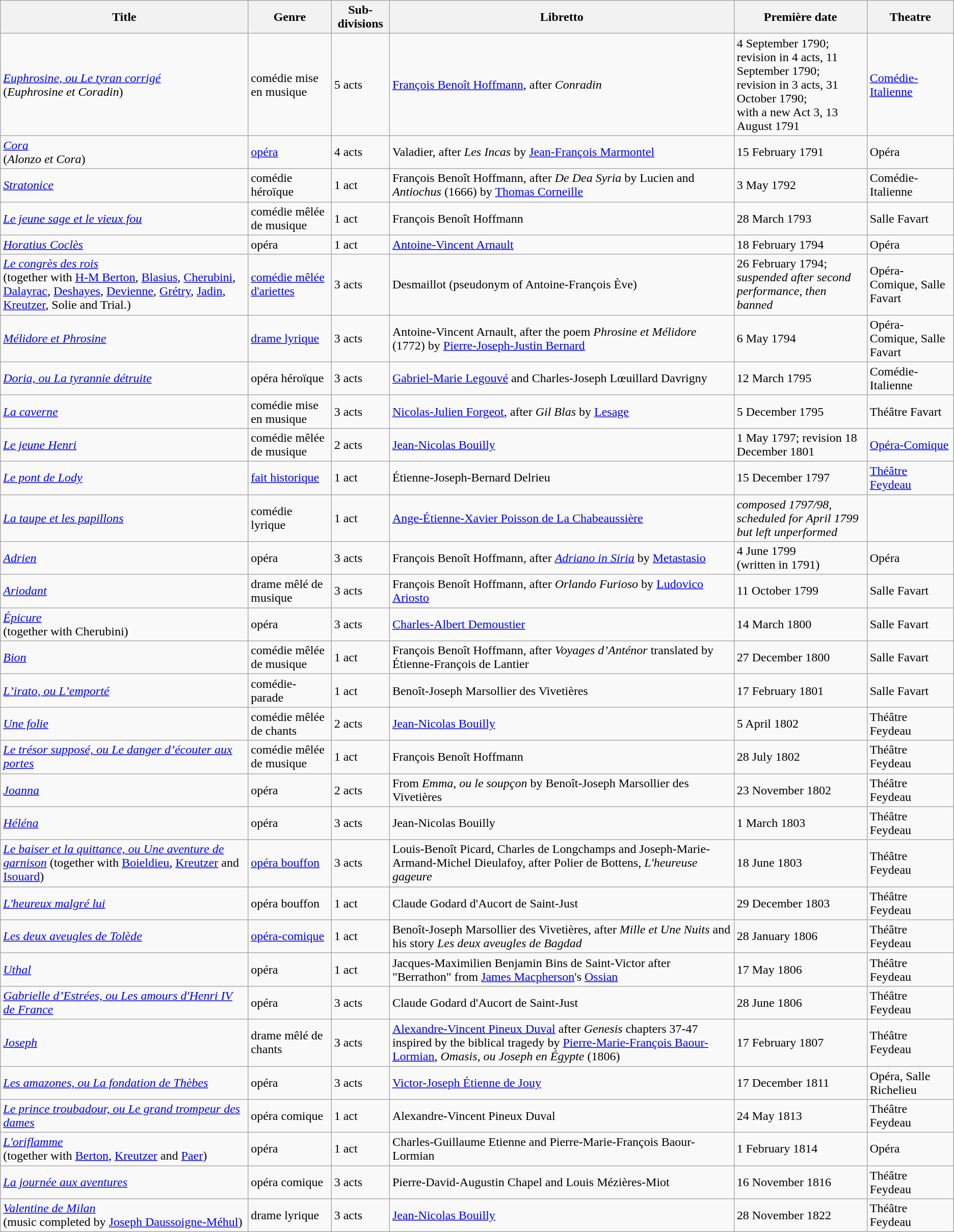<table class="wikitable sortable">
<tr>
<th>Title</th>
<th>Genre</th>
<th>Sub­divisions</th>
<th>Libretto</th>
<th>Première date</th>
<th>Theatre</th>
</tr>
<tr>
<td><em><a href='#'>Euphrosine, ou Le tyran corrigé</a></em><br>(<em>Euphrosine et Coradin</em>)</td>
<td>comédie mise en musique</td>
<td>5 acts</td>
<td><a href='#'>François Benoît Hoffmann</a>, after <em>Conradin</em></td>
<td>4 September 1790;<br>revision in 4 acts, 11 September 1790;<br>revision in 3 acts, 31 October 1790;<br>with a new Act 3, 13 August 1791</td>
<td><a href='#'>Comédie-Italienne</a></td>
</tr>
<tr>
<td><em><a href='#'>Cora</a></em><br>(<em>Alonzo et Cora</em>)</td>
<td><a href='#'>opéra</a></td>
<td>4 acts</td>
<td>Valadier, after <em>Les Incas</em> by <a href='#'>Jean-François Marmontel</a></td>
<td>15 February 1791</td>
<td>Opéra</td>
</tr>
<tr>
<td><em><a href='#'>Stratonice</a></em></td>
<td>comédie héroïque</td>
<td>1 act</td>
<td>François Benoît Hoffmann, after <em>De Dea Syria</em> by Lucien and <em>Antiochus</em> (1666) by <a href='#'>Thomas Corneille</a></td>
<td>3 May 1792</td>
<td>Comédie-Italienne</td>
</tr>
<tr>
<td><em><a href='#'>Le jeune sage et le vieux fou</a></em></td>
<td>comédie mêlée de musique</td>
<td>1 act</td>
<td>François Benoît Hoffmann</td>
<td>28 March 1793</td>
<td>Salle Favart</td>
</tr>
<tr>
<td><em><a href='#'>Horatius Coclès</a></em></td>
<td>opéra</td>
<td>1 act</td>
<td><a href='#'>Antoine-Vincent Arnault</a></td>
<td>18 February 1794</td>
<td>Opéra</td>
</tr>
<tr>
<td><em><a href='#'>Le congrès des rois</a></em><br>(together with <a href='#'>H-M Berton</a>, <a href='#'>Blasius</a>, <a href='#'>Cherubini</a>, <a href='#'>Dalayrac</a>, <a href='#'>Deshayes</a>, <a href='#'>Devienne</a>, <a href='#'>Grétry</a>, <a href='#'>Jadin</a>, <a href='#'>Kreutzer</a>, Solie and Trial.)</td>
<td><a href='#'>comédie mêlée d'ariettes</a></td>
<td>3 acts</td>
<td>Desmaillot (pseudonym of Antoine-François Ève)</td>
<td>26 February 1794;<br><em>suspended after second performance, then banned</em></td>
<td>Opéra-Comique, Salle Favart</td>
</tr>
<tr>
<td><em><a href='#'>Mélidore et Phrosine</a></em></td>
<td><a href='#'>drame lyrique</a></td>
<td>3 acts</td>
<td>Antoine-Vincent Arnault, after the poem <em>Phrosine et Mélidore</em> (1772) by <a href='#'>Pierre-Joseph-Justin Bernard</a></td>
<td>6 May 1794</td>
<td>Opéra-Comique, Salle Favart</td>
</tr>
<tr>
<td><em><a href='#'>Doria, ou La tyrannie détruite</a></em></td>
<td>opéra héroïque</td>
<td>3 acts</td>
<td><a href='#'>Gabriel-Marie Legouvé</a> and Charles-Joseph Lœuillard Davrigny</td>
<td>12 March 1795</td>
<td>Comédie-Italienne</td>
</tr>
<tr>
<td><em><a href='#'>La caverne</a></em></td>
<td>comédie mise en musique</td>
<td>3 acts</td>
<td><a href='#'>Nicolas-Julien Forgeot</a>, after <em>Gil Blas</em> by <a href='#'>Lesage</a></td>
<td>5 December 1795</td>
<td>Théâtre Favart</td>
</tr>
<tr>
<td><em><a href='#'>Le jeune Henri</a></em></td>
<td>comédie mêlée de musique</td>
<td>2 acts</td>
<td><a href='#'>Jean-Nicolas Bouilly</a></td>
<td>1 May 1797; revision 18 December 1801</td>
<td><a href='#'>Opéra-Comique</a></td>
</tr>
<tr>
<td><em><a href='#'>Le pont de Lody</a></em></td>
<td><a href='#'>fait historique</a></td>
<td>1 act</td>
<td>Étienne-Joseph-Bernard Delrieu</td>
<td>15 December 1797</td>
<td><a href='#'>Théâtre Feydeau</a></td>
</tr>
<tr>
<td><em><a href='#'>La taupe et les papillons</a></em></td>
<td>comédie lyrique</td>
<td>1 act</td>
<td><a href='#'>Ange-Étienne-Xavier Poisson de La Chabeaussière</a></td>
<td><em>composed 1797/98,<br>scheduled for April 1799 but left unperformed</em></td>
<td></td>
</tr>
<tr>
<td><em><a href='#'>Adrien</a></em></td>
<td>opéra</td>
<td>3 acts</td>
<td>François Benoît Hoffmann, after <em><a href='#'>Adriano in Siria</a></em> by <a href='#'>Metastasio</a></td>
<td>4 June 1799<br>(written in 1791)</td>
<td>Opéra</td>
</tr>
<tr>
<td><em><a href='#'>Ariodant</a></em></td>
<td>drame mêlé de musique</td>
<td>3 acts</td>
<td>François Benoît Hoffmann, after <em>Orlando Furioso</em> by <a href='#'>Ludovico Ariosto</a></td>
<td>11 October 1799</td>
<td>Salle Favart</td>
</tr>
<tr>
<td><em><a href='#'>Épicure</a></em><br>(together with Cherubini)</td>
<td>opéra</td>
<td>3 acts</td>
<td><a href='#'>Charles-Albert Demoustier</a></td>
<td>14 March 1800</td>
<td>Salle Favart</td>
</tr>
<tr>
<td><em><a href='#'>Bion</a></em></td>
<td>comédie mêlée de musique</td>
<td>1 act</td>
<td>François Benoît Hoffmann, after <em>Voyages d’Anténor</em> translated by Étienne-François de Lantier</td>
<td>27 December 1800</td>
<td>Salle Favart</td>
</tr>
<tr>
<td><em><a href='#'>L’irato, ou L’emporté</a></em></td>
<td>comédie-parade</td>
<td>1 act</td>
<td>Benoît-Joseph Marsollier des Vivetières</td>
<td>17 February 1801</td>
<td>Salle Favart</td>
</tr>
<tr>
<td><em><a href='#'>Une folie</a></em></td>
<td>comédie mêlée de chants</td>
<td>2 acts</td>
<td><a href='#'>Jean-Nicolas Bouilly</a></td>
<td>5 April 1802</td>
<td>Théâtre Feydeau</td>
</tr>
<tr>
<td><em><a href='#'>Le trésor supposé, ou Le danger d’écouter aux portes</a></em></td>
<td>comédie mêlée de musique</td>
<td>1 act</td>
<td>François Benoît Hoffmann</td>
<td>28 July 1802</td>
<td>Théâtre Feydeau</td>
</tr>
<tr>
<td><em><a href='#'>Joanna</a></em></td>
<td>opéra</td>
<td>2 acts</td>
<td>From <em>Emma, ou le soupçon</em> by Benoît-Joseph Marsollier des Vivetières</td>
<td>23 November 1802</td>
<td>Théâtre Feydeau</td>
</tr>
<tr>
<td><em><a href='#'>Héléna</a></em></td>
<td>opéra</td>
<td>3 acts</td>
<td>Jean-Nicolas Bouilly</td>
<td>1 March 1803</td>
<td>Théâtre Feydeau</td>
</tr>
<tr>
<td><em><a href='#'>Le baiser et la quittance, ou Une aventure de garnison</a></em> (together with <a href='#'>Boieldieu</a>, <a href='#'>Kreutzer</a> and <a href='#'>Isouard</a>)</td>
<td><a href='#'>opéra bouffon</a></td>
<td>3 acts</td>
<td>Louis-Benoît Picard, Charles de Longchamps and Joseph-Marie-Armand-Michel Dieulafoy, after Polier de Bottens, <em>L'heureuse gageure</em></td>
<td>18 June 1803</td>
<td>Théâtre Feydeau</td>
</tr>
<tr>
<td><em><a href='#'>L'heureux malgré lui</a></em></td>
<td>opéra bouffon</td>
<td>1 act</td>
<td>Claude Godard d'Aucort de Saint-Just</td>
<td>29 December 1803</td>
<td>Théâtre Feydeau</td>
</tr>
<tr>
<td><em><a href='#'>Les deux aveugles de Tolède</a></em></td>
<td><a href='#'>opéra-comique</a></td>
<td>1 act</td>
<td>Benoît-Joseph Marsollier des Vivetières, after <em>Mille et Une Nuits</em> and his story <em>Les deux aveugles de Bagdad</em></td>
<td>28 January 1806</td>
<td>Théâtre Feydeau</td>
</tr>
<tr>
<td><em><a href='#'>Uthal</a></em></td>
<td>opéra</td>
<td>1 act</td>
<td>Jacques-Maximilien Benjamin Bins de Saint-Victor after "Berrathon" from <a href='#'>James Macpherson</a>'s <a href='#'>Ossian</a></td>
<td>17 May 1806</td>
<td>Théâtre Feydeau</td>
</tr>
<tr>
<td><em><a href='#'>Gabrielle d’Estrées, ou Les amours d'Henri IV de France</a></em></td>
<td>opéra</td>
<td>3 acts</td>
<td>Claude Godard d'Aucort de Saint-Just</td>
<td>28 June 1806</td>
<td>Théâtre Feydeau</td>
</tr>
<tr>
<td><em><a href='#'>Joseph</a></em></td>
<td>drame mêlé de chants</td>
<td>3 acts</td>
<td><a href='#'>Alexandre-Vincent Pineux Duval</a> after <em>Genesis</em> chapters 37-47 inspired by the biblical tragedy by <a href='#'>Pierre-Marie-François Baour-Lormian</a>, <em>Omasis, ou Joseph en Égypte</em> (1806)</td>
<td>17 February 1807</td>
<td>Théâtre Feydeau</td>
</tr>
<tr>
<td><em><a href='#'>Les amazones, ou La fondation de Thèbes</a></em></td>
<td>opéra</td>
<td>3 acts</td>
<td><a href='#'>Victor-Joseph Étienne de Jouy</a></td>
<td>17 December 1811</td>
<td>Opéra, Salle Richelieu</td>
</tr>
<tr>
<td><em><a href='#'>Le prince troubadour, ou Le grand trompeur des dames</a></em></td>
<td>opéra comique</td>
<td>1 act</td>
<td>Alexandre-Vincent Pineux Duval</td>
<td>24 May 1813</td>
<td>Théâtre Feydeau</td>
</tr>
<tr>
<td><em><a href='#'>L'oriflamme</a></em><br>(together with <a href='#'>Berton</a>, <a href='#'>Kreutzer</a> and <a href='#'>Paer</a>)</td>
<td>opéra</td>
<td>1 act</td>
<td>Charles-Guillaume Etienne and Pierre-Marie-François Baour-Lormian</td>
<td> 1 February 1814</td>
<td>Opéra</td>
</tr>
<tr>
<td><em><a href='#'>La journée aux aventures</a></em></td>
<td>opéra comique</td>
<td>3 acts</td>
<td>Pierre-David-Augustin Chapel and Louis Mézières-Miot</td>
<td>16 November 1816</td>
<td>Théâtre Feydeau</td>
</tr>
<tr>
<td><em><a href='#'>Valentine de Milan</a></em><br>(music completed by <a href='#'>Joseph Daussoigne-Méhul</a>)</td>
<td>drame lyrique</td>
<td>3 acts</td>
<td><a href='#'>Jean-Nicolas Bouilly</a></td>
<td>28 November 1822</td>
<td>Théâtre Feydeau</td>
</tr>
</table>
